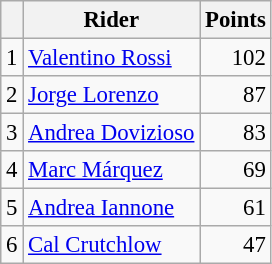<table class="wikitable" style="font-size: 95%;">
<tr>
<th></th>
<th>Rider</th>
<th>Points</th>
</tr>
<tr>
<td align=center>1</td>
<td> <a href='#'>Valentino Rossi</a></td>
<td align=right>102</td>
</tr>
<tr>
<td align=center>2</td>
<td> <a href='#'>Jorge Lorenzo</a></td>
<td align=right>87</td>
</tr>
<tr>
<td align=center>3</td>
<td> <a href='#'>Andrea Dovizioso</a></td>
<td align=right>83</td>
</tr>
<tr>
<td align=center>4</td>
<td> <a href='#'>Marc Márquez</a></td>
<td align=right>69</td>
</tr>
<tr>
<td align=center>5</td>
<td> <a href='#'>Andrea Iannone</a></td>
<td align=right>61</td>
</tr>
<tr>
<td align=center>6</td>
<td> <a href='#'>Cal Crutchlow</a></td>
<td align=right>47</td>
</tr>
</table>
